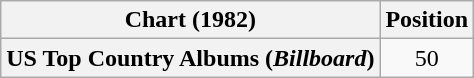<table class="wikitable plainrowheaders" style="text-align:center">
<tr>
<th scope="col">Chart (1982)</th>
<th scope="col">Position</th>
</tr>
<tr>
<th scope="row">US Top Country Albums (<em>Billboard</em>)</th>
<td>50</td>
</tr>
</table>
